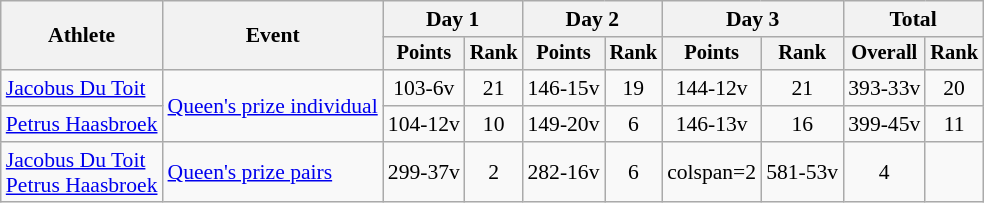<table class="wikitable" style="font-size:90%">
<tr>
<th rowspan=2>Athlete</th>
<th rowspan=2>Event</th>
<th colspan=2>Day 1</th>
<th colspan=2>Day 2</th>
<th colspan=2>Day 3</th>
<th colspan=2>Total</th>
</tr>
<tr style="font-size:95%">
<th>Points</th>
<th>Rank</th>
<th>Points</th>
<th>Rank</th>
<th>Points</th>
<th>Rank</th>
<th>Overall</th>
<th>Rank</th>
</tr>
<tr align=center>
<td align=left><a href='#'>Jacobus Du Toit</a></td>
<td align=left rowspan=2><a href='#'>Queen's prize individual</a></td>
<td>103-6v</td>
<td>21</td>
<td>146-15v</td>
<td>19</td>
<td>144-12v</td>
<td>21</td>
<td>393-33v</td>
<td>20</td>
</tr>
<tr align=center>
<td align=left><a href='#'>Petrus Haasbroek</a></td>
<td>104-12v</td>
<td>10</td>
<td>149-20v</td>
<td>6</td>
<td>146-13v</td>
<td>16</td>
<td>399-45v</td>
<td>11</td>
</tr>
<tr align=center>
<td align=left><a href='#'>Jacobus Du Toit</a><br><a href='#'>Petrus Haasbroek</a></td>
<td align=left><a href='#'>Queen's prize pairs</a></td>
<td>299-37v</td>
<td>2</td>
<td>282-16v</td>
<td>6</td>
<td>colspan=2 </td>
<td>581-53v</td>
<td>4</td>
</tr>
</table>
